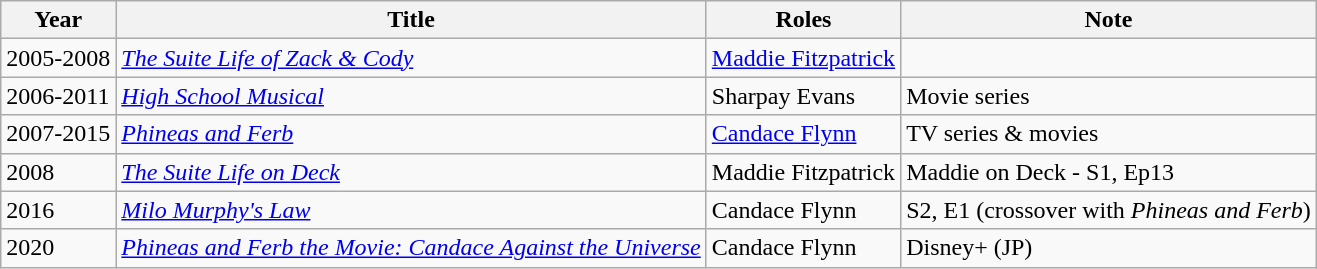<table class="wikitable sortable">
<tr>
<th>Year</th>
<th>Title</th>
<th>Roles</th>
<th>Note</th>
</tr>
<tr>
<td>2005-2008</td>
<td><em><a href='#'>The Suite Life of Zack & Cody</a></em></td>
<td><a href='#'>Maddie Fitzpatrick</a></td>
<td></td>
</tr>
<tr>
<td>2006-2011</td>
<td><em><a href='#'>High School Musical</a></em></td>
<td>Sharpay Evans</td>
<td>Movie series</td>
</tr>
<tr>
<td>2007-2015</td>
<td><em><a href='#'>Phineas and Ferb</a></em></td>
<td><a href='#'>Candace Flynn</a></td>
<td>TV series & movies</td>
</tr>
<tr>
<td>2008</td>
<td><em><a href='#'>The Suite Life on Deck</a></em></td>
<td>Maddie Fitzpatrick</td>
<td>Maddie on Deck - S1, Ep13</td>
</tr>
<tr>
<td>2016</td>
<td><em><a href='#'>Milo Murphy's Law</a></em></td>
<td>Candace Flynn</td>
<td>S2, E1 (crossover with <em>Phineas and Ferb</em>)</td>
</tr>
<tr>
<td>2020</td>
<td><em><a href='#'>Phineas and Ferb the Movie: Candace Against the Universe</a></em></td>
<td>Candace Flynn</td>
<td>Disney+ (JP)</td>
</tr>
</table>
